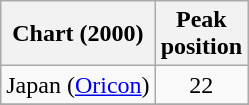<table class="wikitable">
<tr>
<th align="left">Chart (2000)</th>
<th align="left">Peak<br>position</th>
</tr>
<tr>
<td align="left">Japan (<a href='#'>Oricon</a>)</td>
<td align="center">22</td>
</tr>
<tr>
</tr>
</table>
